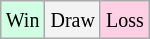<table class="wikitable" align=right>
<tr>
<td style="background:#d0ffe3;"><small>Win</small></td>
<td style="background:#f3f3f3;"><small>Draw</small></td>
<td style="background:#ffd0e3;"><small>Loss</small></td>
</tr>
</table>
